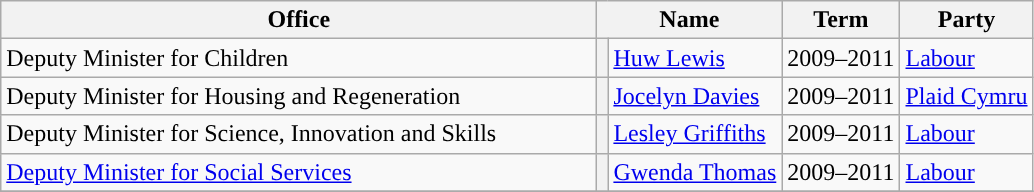<table class="wikitable">
<tr>
<th style="width: 390px">Office</th>
<th colspan="2">Name</th>
<th>Term</th>
<th>Party</th>
</tr>
<tr>
<td>Deputy Minister for Children</td>
<th style="background-color: "></th>
<td><a href='#'>Huw Lewis</a></td>
<td>2009–2011</td>
<td><a href='#'>Labour</a></td>
</tr>
<tr>
<td>Deputy Minister for Housing and Regeneration</td>
<th style="background-color: "></th>
<td><a href='#'>Jocelyn Davies</a></td>
<td>2009–2011</td>
<td><a href='#'>Plaid Cymru</a></td>
</tr>
<tr>
<td>Deputy Minister for Science, Innovation and Skills</td>
<th style="background-color: "></th>
<td><a href='#'>Lesley Griffiths</a></td>
<td>2009–2011</td>
<td><a href='#'>Labour</a></td>
</tr>
<tr>
<td><a href='#'>Deputy Minister for Social Services</a></td>
<th style="background-color: "></th>
<td><a href='#'>Gwenda Thomas</a></td>
<td>2009–2011</td>
<td><a href='#'>Labour</a></td>
</tr>
<tr>
</tr>
</table>
